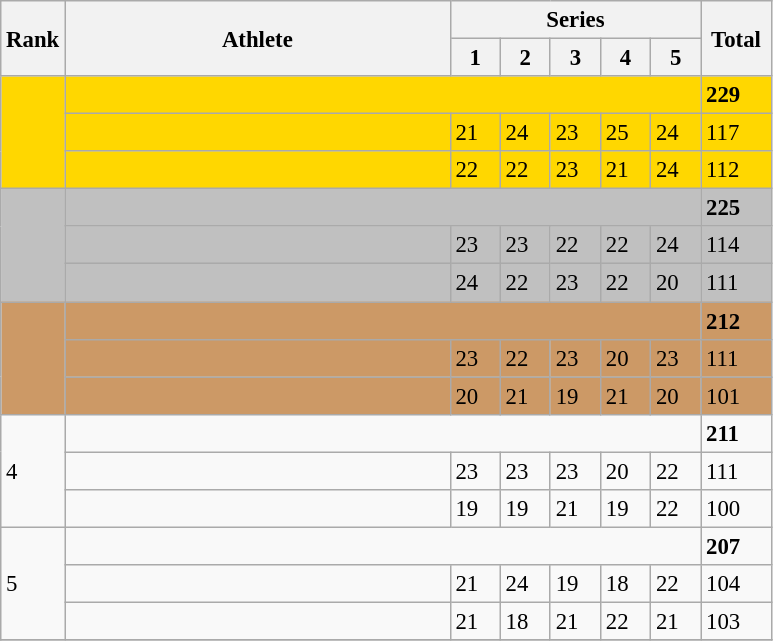<table class="wikitable" style="font-size:95%" style="width:35em;" style="text-align:center">
<tr>
<th rowspan=2>Rank</th>
<th rowspan=2 width=250>Athlete</th>
<th colspan=5 width=160>Series</th>
<th rowspan=2 width=40>Total</th>
</tr>
<tr>
<th>1</th>
<th>2</th>
<th>3</th>
<th>4</th>
<th>5</th>
</tr>
<tr bgcolor=gold>
<td rowspan=3></td>
<td colspan=6 align=left></td>
<td><strong>229</strong></td>
</tr>
<tr bgcolor=gold>
<td align=left></td>
<td>21</td>
<td>24</td>
<td>23</td>
<td>25</td>
<td>24</td>
<td>117</td>
</tr>
<tr bgcolor=gold>
<td align=left></td>
<td>22</td>
<td>22</td>
<td>23</td>
<td>21</td>
<td>24</td>
<td>112</td>
</tr>
<tr bgcolor=silver>
<td rowspan=3></td>
<td colspan=6 align=left></td>
<td><strong>225</strong></td>
</tr>
<tr bgcolor=silver>
<td align=left></td>
<td>23</td>
<td>23</td>
<td>22</td>
<td>22</td>
<td>24</td>
<td>114</td>
</tr>
<tr bgcolor=silver>
<td align=left></td>
<td>24</td>
<td>22</td>
<td>23</td>
<td>22</td>
<td>20</td>
<td>111</td>
</tr>
<tr bgcolor=cc9966>
<td rowspan=3></td>
<td colspan=6 align=left></td>
<td><strong>212</strong></td>
</tr>
<tr bgcolor=cc9966>
<td align=left></td>
<td>23</td>
<td>22</td>
<td>23</td>
<td>20</td>
<td>23</td>
<td>111</td>
</tr>
<tr bgcolor=cc9966>
<td align=left></td>
<td>20</td>
<td>21</td>
<td>19</td>
<td>21</td>
<td>20</td>
<td>101</td>
</tr>
<tr>
<td rowspan=3>4</td>
<td colspan=6 align=left></td>
<td><strong>211</strong></td>
</tr>
<tr>
<td align=left></td>
<td>23</td>
<td>23</td>
<td>23</td>
<td>20</td>
<td>22</td>
<td>111</td>
</tr>
<tr>
<td align=left></td>
<td>19</td>
<td>19</td>
<td>21</td>
<td>19</td>
<td>22</td>
<td>100</td>
</tr>
<tr>
<td rowspan=3>5</td>
<td colspan=6 align=left></td>
<td><strong>207</strong></td>
</tr>
<tr>
<td align=left></td>
<td>21</td>
<td>24</td>
<td>19</td>
<td>18</td>
<td>22</td>
<td>104</td>
</tr>
<tr>
<td align=left></td>
<td>21</td>
<td>18</td>
<td>21</td>
<td>22</td>
<td>21</td>
<td>103</td>
</tr>
<tr>
</tr>
</table>
